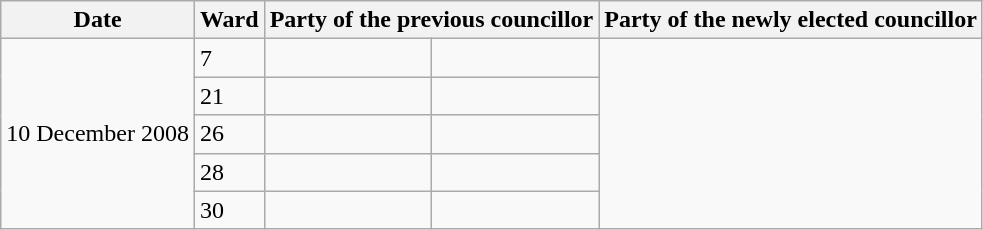<table class="wikitable">
<tr>
<th>Date</th>
<th>Ward</th>
<th colspan=2>Party of the previous councillor</th>
<th colspan=2>Party of the newly elected councillor</th>
</tr>
<tr>
<td rowspan=5>10 December 2008</td>
<td>7</td>
<td></td>
<td></td>
</tr>
<tr>
<td>21</td>
<td></td>
<td></td>
</tr>
<tr>
<td>26</td>
<td></td>
<td></td>
</tr>
<tr>
<td>28</td>
<td></td>
<td></td>
</tr>
<tr>
<td>30</td>
<td></td>
<td></td>
</tr>
</table>
